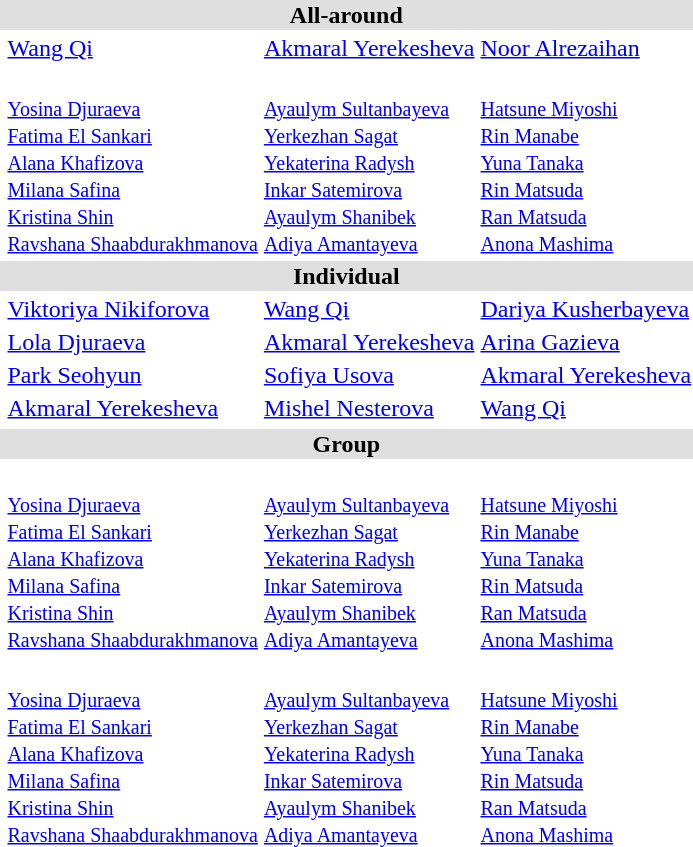<table>
<tr bgcolor="DFDFDF">
<td colspan="4" align="center"><strong>All-around</strong></td>
</tr>
<tr>
<th scope=row style="text-align:left"></th>
<td> <a href='#'>Wang Qi</a></td>
<td> <a href='#'>Akmaral Yerekesheva</a></td>
<td> <a href='#'>Noor Alrezaihan</a></td>
</tr>
<tr>
<th scope=row style="text-align:left"></th>
<td valign="top"><br><small><a href='#'>Yosina Djuraeva</a><br><a href='#'>Fatima El Sankari</a><br><a href='#'>Alana Khafizova</a><br><a href='#'>Milana Safina</a><br><a href='#'>Kristina Shin</a><br><a href='#'>Ravshana Shaabdurakhmanova</a></small></td>
<td valign="top"><br><small><a href='#'>Ayaulym Sultanbayeva</a><br><a href='#'>Yerkezhan Sagat</a><br><a href='#'>Yekaterina Radysh</a><br><a href='#'>Inkar Satemirova</a><br><a href='#'>Ayaulym Shanibek</a><br><a href='#'>Adiya Amantayeva</a></small></td>
<td valign="top"><br><small><a href='#'>Hatsune Miyoshi</a><br><a href='#'>Rin Manabe</a><br><a href='#'>Yuna Tanaka</a><br><a href='#'>Rin Matsuda</a><br><a href='#'>Ran Matsuda</a><br><a href='#'>Anona Mashima</a></small></td>
</tr>
<tr bgcolor="DFDFDF">
<td colspan="4" align="center"><strong>Individual</strong></td>
</tr>
<tr>
<th scope=row style="text-align:left"></th>
<td> <a href='#'>Viktoriya Nikiforova</a></td>
<td> <a href='#'>Wang Qi</a></td>
<td> <a href='#'>Dariya Kusherbayeva</a></td>
</tr>
<tr>
<th scope=row style="text-align:left"></th>
<td> <a href='#'>Lola Djuraeva</a></td>
<td> <a href='#'>Akmaral Yerekesheva</a></td>
<td> <a href='#'>Arina Gazieva</a></td>
</tr>
<tr>
<th scope=row style="text-align:left"></th>
<td> <a href='#'>Park Seohyun</a></td>
<td> <a href='#'>Sofiya Usova</a></td>
<td> <a href='#'>Akmaral Yerekesheva</a></td>
</tr>
<tr>
<th scope=row style="text-align:left"></th>
<td> <a href='#'>Akmaral Yerekesheva</a></td>
<td> <a href='#'>Mishel Nesterova</a></td>
<td> <a href='#'>Wang Qi</a></td>
</tr>
<tr>
</tr>
<tr bgcolor="DFDFDF">
<td colspan="4" align="center"><strong>Group</strong></td>
</tr>
<tr>
<th scope=row style="text-align:left"></th>
<td valign="top"><br><small><a href='#'>Yosina Djuraeva</a><br><a href='#'>Fatima El Sankari</a><br><a href='#'>Alana Khafizova</a><br><a href='#'>Milana Safina</a><br><a href='#'>Kristina Shin</a><br><a href='#'>Ravshana Shaabdurakhmanova</a></small></td>
<td valign="top"><br><small><a href='#'>Ayaulym Sultanbayeva</a><br><a href='#'>Yerkezhan Sagat</a><br><a href='#'>Yekaterina Radysh</a><br><a href='#'>Inkar Satemirova</a><br><a href='#'>Ayaulym Shanibek</a><br><a href='#'>Adiya Amantayeva</a></small></td>
<td valign="top"><br><small><a href='#'>Hatsune Miyoshi</a><br><a href='#'>Rin Manabe</a><br><a href='#'>Yuna Tanaka</a><br><a href='#'>Rin Matsuda</a><br><a href='#'>Ran Matsuda</a><br><a href='#'>Anona Mashima</a></small></td>
</tr>
<tr>
<th scope=row style="text-align:left"></th>
<td valign="top"><br><small><a href='#'>Yosina Djuraeva</a><br><a href='#'>Fatima El Sankari</a><br><a href='#'>Alana Khafizova</a><br><a href='#'>Milana Safina</a><br><a href='#'>Kristina Shin</a><br><a href='#'>Ravshana Shaabdurakhmanova</a></small></td>
<td valign="top"><br><small><a href='#'>Ayaulym Sultanbayeva</a><br><a href='#'>Yerkezhan Sagat</a><br><a href='#'>Yekaterina Radysh</a><br><a href='#'>Inkar Satemirova</a><br><a href='#'>Ayaulym Shanibek</a><br><a href='#'>Adiya Amantayeva</a></small></td>
<td valign="top"><br><small><a href='#'>Hatsune Miyoshi</a><br><a href='#'>Rin Manabe</a><br><a href='#'>Yuna Tanaka</a><br><a href='#'>Rin Matsuda</a><br><a href='#'>Ran Matsuda</a><br><a href='#'>Anona Mashima</a></small></td>
</tr>
<tr>
</tr>
</table>
